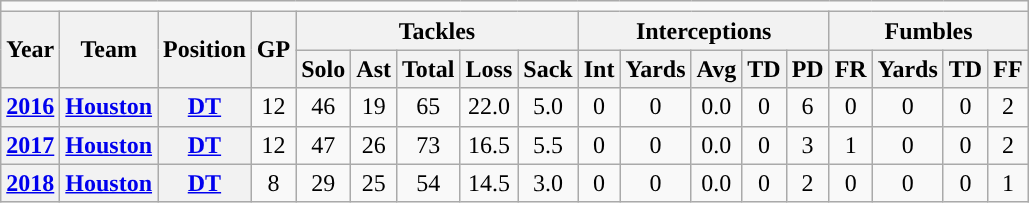<table class="wikitable" style="text-align:center;">
<tr>
<td ! colspan="18"></td>
</tr>
<tr>
<th rowspan="2">Year</th>
<th rowspan="2">Team</th>
<th rowspan="2">Position</th>
<th rowspan="2">GP</th>
<th colspan="5">Tackles</th>
<th colspan="5">Interceptions</th>
<th colspan="4">Fumbles</th>
</tr>
<tr>
<th>Solo</th>
<th>Ast</th>
<th>Total</th>
<th>Loss</th>
<th>Sack</th>
<th>Int</th>
<th>Yards</th>
<th>Avg</th>
<th>TD</th>
<th>PD</th>
<th>FR</th>
<th>Yards</th>
<th>TD</th>
<th>FF</th>
</tr>
<tr>
<th><a href='#'>2016</a></th>
<th><a href='#'>Houston</a></th>
<th><a href='#'>DT</a></th>
<td>12</td>
<td>46</td>
<td>19</td>
<td>65</td>
<td>22.0</td>
<td>5.0</td>
<td>0</td>
<td>0</td>
<td>0.0</td>
<td>0</td>
<td>6</td>
<td>0</td>
<td>0</td>
<td>0</td>
<td>2</td>
</tr>
<tr>
<th><a href='#'>2017</a></th>
<th><a href='#'>Houston</a></th>
<th><a href='#'>DT</a></th>
<td>12</td>
<td>47</td>
<td>26</td>
<td>73</td>
<td>16.5</td>
<td>5.5</td>
<td>0</td>
<td>0</td>
<td>0.0</td>
<td>0</td>
<td>3</td>
<td>1</td>
<td>0</td>
<td>0</td>
<td>2</td>
</tr>
<tr>
<th><a href='#'>2018</a></th>
<th><a href='#'>Houston</a></th>
<th><a href='#'>DT</a></th>
<td>8</td>
<td>29</td>
<td>25</td>
<td>54</td>
<td>14.5</td>
<td>3.0</td>
<td>0</td>
<td>0</td>
<td>0.0</td>
<td>0</td>
<td>2</td>
<td>0</td>
<td>0</td>
<td>0</td>
<td>1</td>
</tr>
</table>
